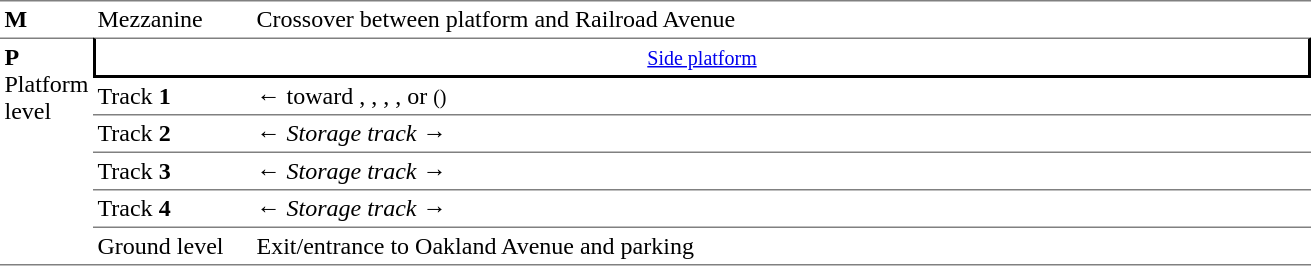<table border=0 cellspacing=0 cellpadding=3>
<tr>
<td style="border-top:solid 1px gray;" width=50><strong>M</strong></td>
<td style="border-top:solid 1px gray;" width=100>Mezzanine</td>
<td style="border-top:solid 1px gray;" width=700>Crossover between platform and Railroad Avenue</td>
</tr>
<tr>
<td style="border-top:solid 1px gray;border-bottom:solid 1px gray;" rowspan=6 valign=top><strong>P</strong><br>Platform level</td>
<td style="border-top:solid 1px gray;border-right:solid 2px black;border-left:solid 2px black;border-bottom:solid 2px black;text-align:center;" colspan=2><small><a href='#'>Side platform</a></small> </td>
</tr>
<tr>
<td style="border-bottom:solid 1px gray;">Track <strong>1</strong></td>
<td style="border-bottom:solid 1px gray;">←  toward , , , , or  <small>()</small></td>
</tr>
<tr>
<td style="border-bottom:solid 1px gray;">Track <strong>2</strong></td>
<td style="border-bottom:solid 1px gray;">← <em>Storage track</em> →</td>
</tr>
<tr>
<td style="border-bottom:solid 1px gray;">Track <strong>3</strong></td>
<td style="border-bottom:solid 1px gray;">← <em>Storage track</em> →</td>
</tr>
<tr>
<td style="border-bottom:solid 1px gray;">Track <strong>4</strong></td>
<td style="border-bottom:solid 1px gray;">← <em>Storage track</em> →</td>
</tr>
<tr>
<td style="border-bottom:solid 1px gray;">Ground level</td>
<td style="border-bottom:solid 1px gray;">Exit/entrance to Oakland Avenue and parking</td>
</tr>
</table>
